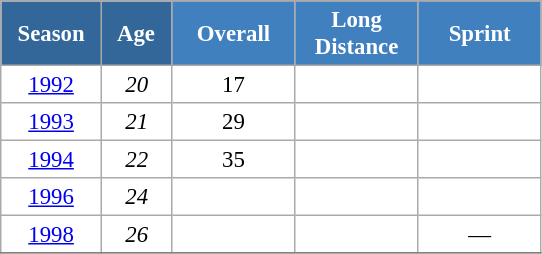<table class="wikitable" style="font-size:95%; text-align:center; border:grey solid 1px; border-collapse:collapse; background:#ffffff;">
<tr>
<th style="background-color:#369; color:white; width:60px;" rowspan="2"> Season </th>
<th style="background-color:#369; color:white; width:40px;" rowspan="2"> Age </th>
</tr>
<tr>
<th style="background-color:#4180be; color:white; width:75px;">Overall</th>
<th style="background-color:#4180be; color:white; width:75px;">Long Distance</th>
<th style="background-color:#4180be; color:white; width:75px;">Sprint</th>
</tr>
<tr>
<td><a href='#'>1992</a></td>
<td><em>20</em></td>
<td>17</td>
<td></td>
<td></td>
</tr>
<tr>
<td><a href='#'>1993</a></td>
<td><em>21</em></td>
<td>29</td>
<td></td>
<td></td>
</tr>
<tr>
<td><a href='#'>1994</a></td>
<td><em>22</em></td>
<td>35</td>
<td></td>
<td></td>
</tr>
<tr>
<td><a href='#'>1996</a></td>
<td><em>24</em></td>
<td></td>
<td></td>
<td></td>
</tr>
<tr>
<td><a href='#'>1998</a></td>
<td><em>26</em></td>
<td></td>
<td></td>
<td>—</td>
</tr>
<tr>
</tr>
</table>
